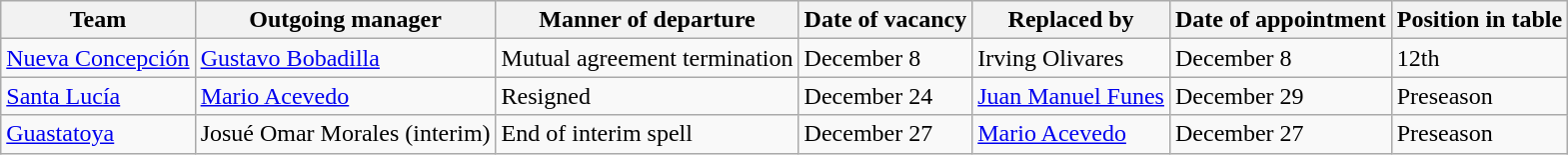<table class="wikitable">
<tr>
<th>Team</th>
<th>Outgoing manager</th>
<th>Manner of departure</th>
<th>Date of vacancy</th>
<th>Replaced by</th>
<th>Date of appointment</th>
<th>Position in table</th>
</tr>
<tr>
<td><a href='#'>Nueva Concepción</a></td>
<td> <a href='#'>Gustavo Bobadilla</a></td>
<td>Mutual agreement termination</td>
<td>December 8</td>
<td> Irving Olivares</td>
<td>December 8</td>
<td>12th</td>
</tr>
<tr>
<td><a href='#'>Santa Lucía</a></td>
<td> <a href='#'>Mario Acevedo</a></td>
<td>Resigned</td>
<td>December 24</td>
<td> <a href='#'>Juan Manuel Funes</a></td>
<td>December 29</td>
<td>Preseason</td>
</tr>
<tr>
<td><a href='#'>Guastatoya</a></td>
<td> Josué Omar Morales (interim)</td>
<td>End of interim spell</td>
<td>December 27</td>
<td> <a href='#'>Mario Acevedo</a></td>
<td>December 27</td>
<td>Preseason</td>
</tr>
</table>
